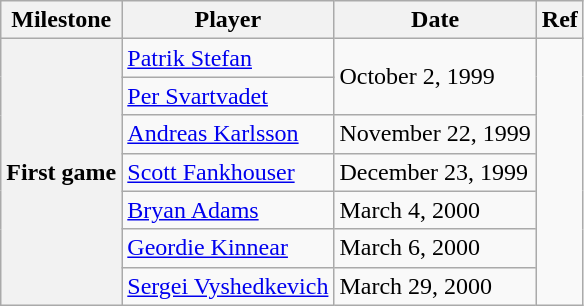<table class="wikitable">
<tr>
<th scope="col">Milestone</th>
<th scope="col">Player</th>
<th scope="col">Date</th>
<th scope="col">Ref</th>
</tr>
<tr>
<th rowspan=7>First game</th>
<td><a href='#'>Patrik Stefan</a></td>
<td rowspan=2>October 2, 1999</td>
<td rowspan=7></td>
</tr>
<tr>
<td><a href='#'>Per Svartvadet</a></td>
</tr>
<tr>
<td><a href='#'>Andreas Karlsson</a></td>
<td>November 22, 1999</td>
</tr>
<tr>
<td><a href='#'>Scott Fankhouser</a></td>
<td>December 23, 1999</td>
</tr>
<tr>
<td><a href='#'>Bryan Adams</a></td>
<td>March 4, 2000</td>
</tr>
<tr>
<td><a href='#'>Geordie Kinnear</a></td>
<td>March 6, 2000</td>
</tr>
<tr>
<td><a href='#'>Sergei Vyshedkevich</a></td>
<td>March 29, 2000</td>
</tr>
</table>
